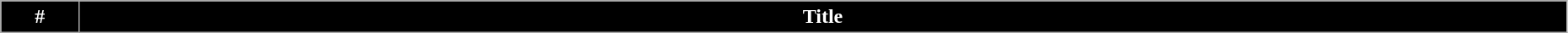<table class="wikitable plainrowheaders" style="width:98%">
<tr style="color:#ffffff">
<th style="background:#000000; width:5%">#</th>
<th style="background:#000000">Title<br>



</th>
</tr>
</table>
